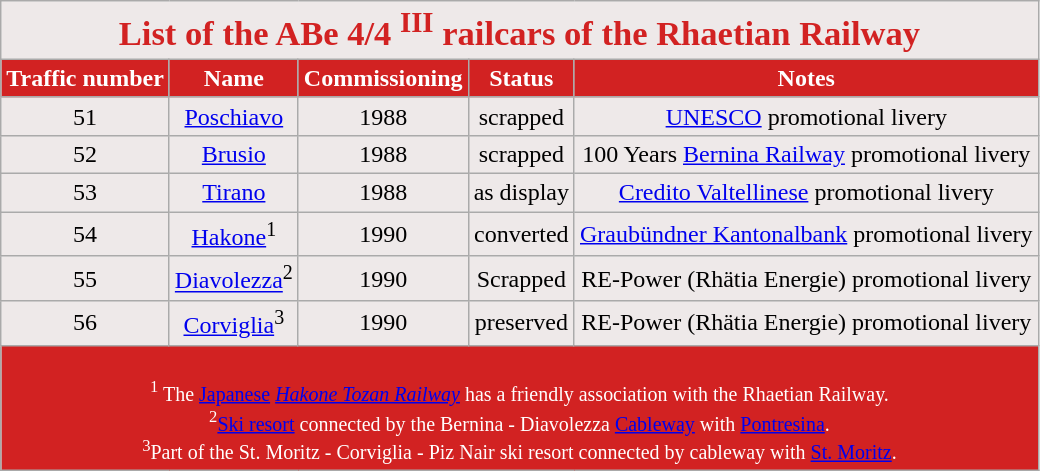<table class="wikitable">
<tr bgcolor="#EEE9E9" align="center" span style="color:#D22222">
<td colspan="5"><big><big><strong>List of the ABe 4/4 <sup>III</sup> railcars of the Rhaetian Railway</strong></big></big></td>
</tr>
<tr bgcolor="#D22222" align="center" span style="color:#ffffff">
<td><strong>Traffic number</strong></td>
<td><strong>Name</strong></td>
<td><strong>Commissioning</strong></td>
<td><strong>Status</strong></td>
<td><strong>Notes</strong></td>
</tr>
<tr bgcolor="#EEE9E9" align="center">
<td>51</td>
<td><a href='#'>Poschiavo</a></td>
<td>1988</td>
<td>scrapped</td>
<td><a href='#'>UNESCO</a> promotional livery</td>
</tr>
<tr bgcolor="#EEE9E9" align="center">
<td>52</td>
<td><a href='#'>Brusio</a></td>
<td>1988</td>
<td>scrapped</td>
<td>100 Years <a href='#'>Bernina Railway</a> promotional livery</td>
</tr>
<tr bgcolor="#EEE9E9" align="center">
<td>53</td>
<td><a href='#'>Tirano</a></td>
<td>1988</td>
<td>as display</td>
<td><a href='#'>Credito Valtellinese</a> promotional livery</td>
</tr>
<tr bgcolor="#EEE9E9" align="center">
<td>54</td>
<td><a href='#'>Hakone</a><sup>1</sup></td>
<td>1990</td>
<td>converted</td>
<td><a href='#'>Graubündner Kantonalbank</a> promotional livery</td>
</tr>
<tr bgcolor="#EEE9E9" align="center">
<td>55</td>
<td><a href='#'>Diavolezza</a><sup>2</sup></td>
<td>1990</td>
<td>Scrapped</td>
<td>RE-Power (Rhätia Energie) promotional livery</td>
</tr>
<tr bgcolor="#EEE9E9" align="center">
<td>56</td>
<td><a href='#'>Corviglia</a><sup>3</sup></td>
<td>1990</td>
<td>preserved</td>
<td>RE-Power (Rhätia Energie) promotional livery</td>
</tr>
<tr bgcolor="#D22222" align="center" span style="color:#ffffff">
<td colspan = "5"><br><small><sup>1</sup> The <a href='#'>Japanese</a> <em><a href='#'>Hakone Tozan Railway</a></em> has a friendly association with the Rhaetian Railway.<br>
<sup>2</sup><a href='#'>Ski resort</a> connected by the Bernina - Diavolezza <a href='#'>Cableway</a> with <a href='#'>Pontresina</a>.<br>
<sup>3</sup>Part of the St. Moritz - Corviglia - Piz Nair ski resort connected by cableway with <a href='#'>St. Moritz</a>.</small></td>
</tr>
</table>
